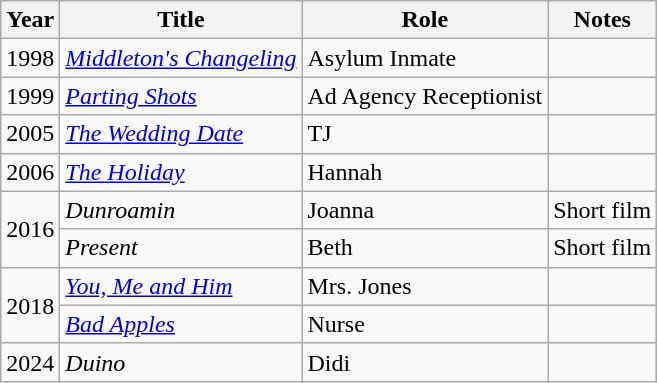<table class="wikitable sortable">
<tr>
<th>Year</th>
<th>Title</th>
<th>Role</th>
<th class="unsortable">Notes</th>
</tr>
<tr>
<td>1998</td>
<td><em><a href='#'>Middleton's Changeling</a></em></td>
<td>Asylum Inmate</td>
<td></td>
</tr>
<tr>
<td>1999</td>
<td><em><a href='#'>Parting Shots</a></em></td>
<td>Ad Agency Receptionist</td>
<td></td>
</tr>
<tr>
<td>2005</td>
<td><em><a href='#'>The Wedding Date</a></em></td>
<td>TJ</td>
<td></td>
</tr>
<tr>
<td>2006</td>
<td><em><a href='#'>The Holiday</a></em></td>
<td>Hannah</td>
<td></td>
</tr>
<tr>
<td rowspan="2">2016</td>
<td><em>Dunroamin</em></td>
<td>Joanna</td>
<td>Short film</td>
</tr>
<tr>
<td><em>Present</em></td>
<td>Beth</td>
<td>Short film</td>
</tr>
<tr>
<td rowspan="2">2018</td>
<td><em><a href='#'>You, Me and Him</a></em></td>
<td>Mrs. Jones</td>
<td></td>
</tr>
<tr>
<td><em><a href='#'>Bad Apples</a></em></td>
<td>Nurse</td>
<td></td>
</tr>
<tr>
<td>2024</td>
<td><em>Duino</em></td>
<td>Didi</td>
<td></td>
</tr>
</table>
